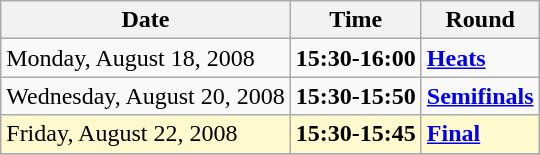<table class="wikitable">
<tr>
<th>Date</th>
<th>Time</th>
<th>Round</th>
</tr>
<tr>
<td>Monday, August 18, 2008</td>
<td><strong>15:30-16:00</strong></td>
<td><strong><a href='#'>Heats</a></strong></td>
</tr>
<tr>
<td>Wednesday, August 20, 2008</td>
<td><strong>15:30-15:50</strong></td>
<td><strong><a href='#'>Semifinals</a></strong></td>
</tr>
<tr>
<td style=background:lemonchiffon>Friday, August 22, 2008</td>
<td style=background:lemonchiffon><strong>15:30-15:45</strong></td>
<td style=background:lemonchiffon><strong><a href='#'>Final</a></strong></td>
</tr>
<tr>
</tr>
</table>
